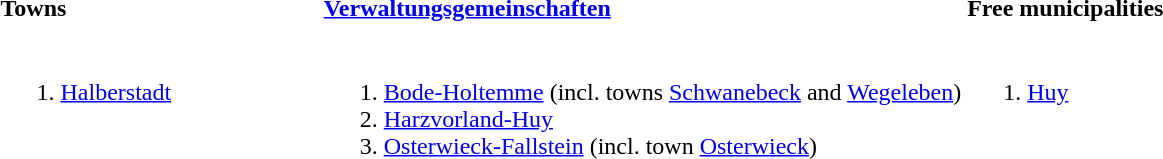<table>
<tr>
<th width=25% align=left>Towns</th>
<th width=50% align=left><a href='#'>Verwaltungsgemeinschaften</a></th>
<th width=25% align=left>Free municipalities</th>
</tr>
<tr valign=top>
<td><br><ol><li><a href='#'>Halberstadt</a></li></ol></td>
<td><br><ol><li><a href='#'>Bode-Holtemme</a> (incl. towns <a href='#'>Schwanebeck</a> and <a href='#'>Wegeleben</a>)</li><li><a href='#'>Harzvorland-Huy</a></li><li><a href='#'>Osterwieck-Fallstein</a> (incl. town <a href='#'>Osterwieck</a>)</li></ol></td>
<td><br><ol><li><a href='#'>Huy</a></li></ol></td>
</tr>
</table>
